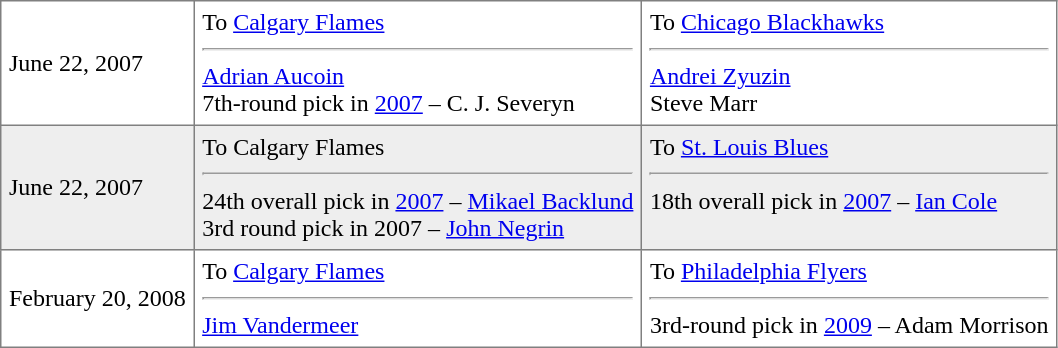<table border="1" style="border-collapse:collapse;"  cellpadding="5">
<tr>
<td>June 22, 2007<br></td>
<td valign="top">To <a href='#'>Calgary Flames</a> <hr><a href='#'>Adrian Aucoin</a> <br> 7th-round pick in <a href='#'>2007</a> – C. J. Severyn</td>
<td valign="top">To <a href='#'>Chicago Blackhawks</a> <hr><a href='#'>Andrei Zyuzin</a> <br> Steve Marr</td>
</tr>
<tr style="background:#eee;">
<td>June 22, 2007<br></td>
<td valign="top">To Calgary Flames <hr>24th overall pick in <a href='#'>2007</a> – <a href='#'>Mikael Backlund</a> <br> 3rd round pick in 2007 – <a href='#'>John Negrin</a></td>
<td valign="top">To <a href='#'>St. Louis Blues</a> <hr>18th overall pick in <a href='#'>2007</a> – <a href='#'>Ian Cole</a></td>
</tr>
<tr>
<td>February 20, 2008<br></td>
<td valign="top">To <a href='#'>Calgary Flames</a> <hr> <a href='#'>Jim Vandermeer</a></td>
<td valign="top">To <a href='#'>Philadelphia Flyers</a> <hr> 3rd-round pick in <a href='#'>2009</a> – Adam Morrison</td>
</tr>
</table>
